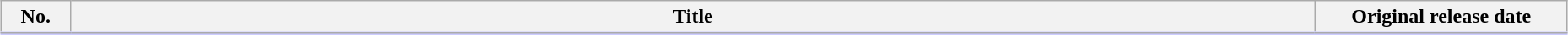<table class="wikitable" style="width:98%; margin:auto; background:#FFF">
<tr style="border-bottom: 3px solid #CCF;">
<th style="width:3em;">No.</th>
<th>Title</th>
<th style="width:12em;">Original release date</th>
</tr>
<tr>
</tr>
</table>
